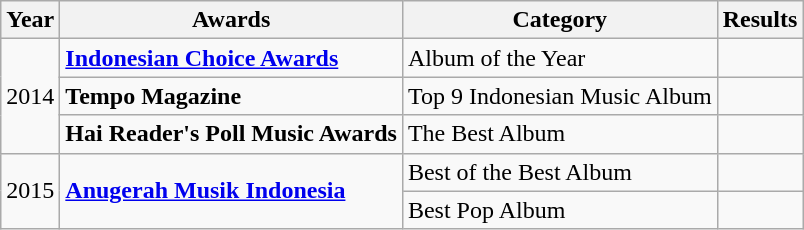<table class="wikitable">
<tr>
<th>Year</th>
<th>Awards</th>
<th>Category</th>
<th>Results</th>
</tr>
<tr>
<td rowspan= "3">2014</td>
<td><strong><a href='#'>Indonesian Choice Awards</a></strong></td>
<td>Album of the Year</td>
<td></td>
</tr>
<tr>
<td><strong>Tempo Magazine</strong></td>
<td>Top 9 Indonesian Music Album</td>
<td></td>
</tr>
<tr>
<td><strong>Hai Reader's Poll Music Awards</strong></td>
<td>The Best Album</td>
<td></td>
</tr>
<tr>
<td rowspan= "2">2015</td>
<td rowspan= "2"><strong><a href='#'>Anugerah Musik Indonesia</a></strong></td>
<td>Best of the Best Album</td>
<td></td>
</tr>
<tr>
<td>Best Pop Album</td>
<td></td>
</tr>
</table>
